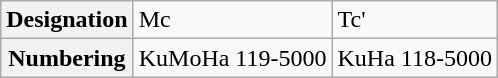<table class="wikitable">
<tr>
<th>Designation</th>
<td>Mc</td>
<td>Tc'</td>
</tr>
<tr>
<th>Numbering</th>
<td>KuMoHa 119-5000</td>
<td>KuHa 118-5000</td>
</tr>
</table>
